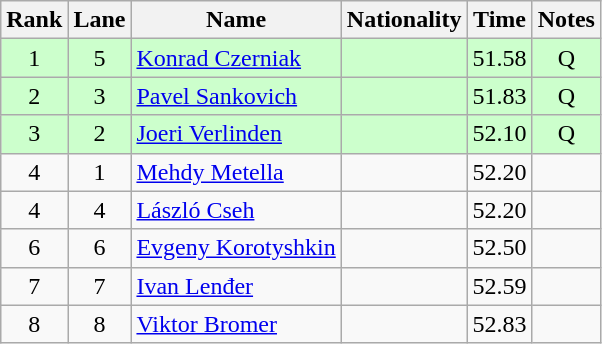<table class="wikitable sortable" style="text-align:center">
<tr>
<th>Rank</th>
<th>Lane</th>
<th>Name</th>
<th>Nationality</th>
<th>Time</th>
<th>Notes</th>
</tr>
<tr bgcolor=ccffcc>
<td>1</td>
<td>5</td>
<td align=left><a href='#'>Konrad Czerniak</a></td>
<td align=left></td>
<td>51.58</td>
<td>Q</td>
</tr>
<tr bgcolor=ccffcc>
<td>2</td>
<td>3</td>
<td align=left><a href='#'>Pavel Sankovich</a></td>
<td align=left></td>
<td>51.83</td>
<td>Q</td>
</tr>
<tr bgcolor=ccffcc>
<td>3</td>
<td>2</td>
<td align=left><a href='#'>Joeri Verlinden</a></td>
<td align=left></td>
<td>52.10</td>
<td>Q</td>
</tr>
<tr>
<td>4</td>
<td>1</td>
<td align=left><a href='#'>Mehdy Metella</a></td>
<td align=left></td>
<td>52.20</td>
<td></td>
</tr>
<tr>
<td>4</td>
<td>4</td>
<td align=left><a href='#'>László Cseh</a></td>
<td align=left></td>
<td>52.20</td>
<td></td>
</tr>
<tr>
<td>6</td>
<td>6</td>
<td align=left><a href='#'>Evgeny Korotyshkin</a></td>
<td align=left></td>
<td>52.50</td>
<td></td>
</tr>
<tr>
<td>7</td>
<td>7</td>
<td align=left><a href='#'>Ivan Lenđer</a></td>
<td align=left></td>
<td>52.59</td>
<td></td>
</tr>
<tr>
<td>8</td>
<td>8</td>
<td align=left><a href='#'>Viktor Bromer</a></td>
<td align=left></td>
<td>52.83</td>
<td></td>
</tr>
</table>
